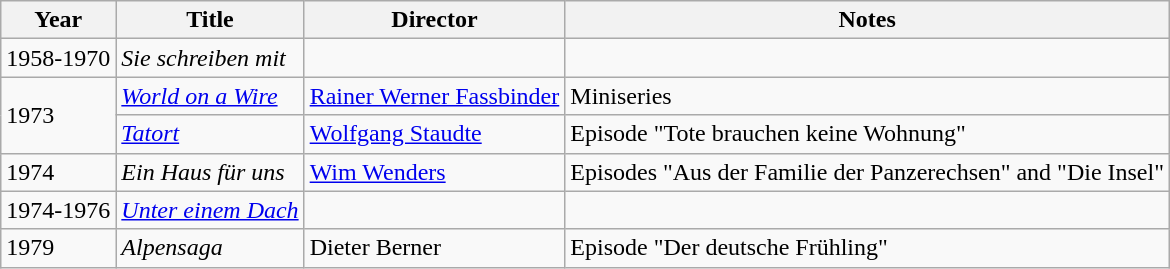<table class="wikitable">
<tr>
<th>Year</th>
<th>Title</th>
<th>Director</th>
<th>Notes</th>
</tr>
<tr>
<td>1958-1970</td>
<td><em>Sie schreiben mit</em></td>
<td></td>
<td></td>
</tr>
<tr>
<td rowspan=2>1973</td>
<td><em><a href='#'>World on a Wire</a></em></td>
<td><a href='#'>Rainer Werner Fassbinder</a></td>
<td>Miniseries</td>
</tr>
<tr>
<td><em><a href='#'>Tatort</a></em></td>
<td><a href='#'>Wolfgang Staudte</a></td>
<td>Episode "Tote brauchen keine Wohnung"</td>
</tr>
<tr>
<td>1974</td>
<td><em>Ein Haus für uns</em></td>
<td><a href='#'>Wim Wenders</a></td>
<td>Episodes "Aus der Familie der Panzerechsen" and "Die Insel"</td>
</tr>
<tr>
<td>1974-1976</td>
<td><em><a href='#'>Unter einem Dach</a></em></td>
<td></td>
<td></td>
</tr>
<tr>
<td>1979</td>
<td><em>Alpensaga</em></td>
<td>Dieter Berner</td>
<td>Episode "Der deutsche Frühling"</td>
</tr>
</table>
